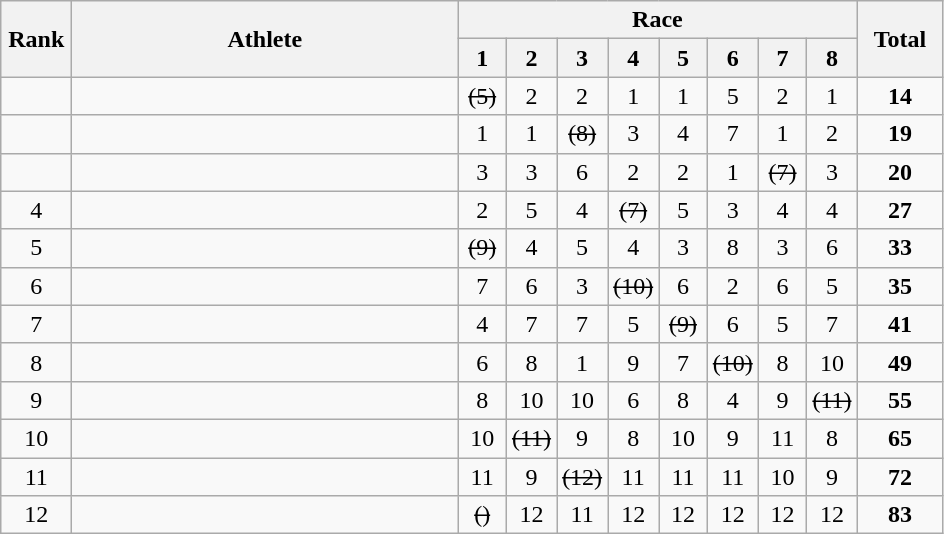<table class="wikitable" style="text-align:center">
<tr>
<th rowspan="2" width=40>Rank</th>
<th rowspan="2" width=250>Athlete</th>
<th colspan="8">Race</th>
<th rowspan="2" width=50>Total</th>
</tr>
<tr>
<th width=25>1</th>
<th width=25>2</th>
<th width=25>3</th>
<th width=25>4</th>
<th width=25>5</th>
<th width=25>6</th>
<th width=25>7</th>
<th width=25>8</th>
</tr>
<tr>
<td></td>
<td align=left></td>
<td><s>(5)</s></td>
<td>2</td>
<td>2</td>
<td>1</td>
<td>1</td>
<td>5</td>
<td>2</td>
<td>1</td>
<td><strong>14</strong></td>
</tr>
<tr>
<td></td>
<td align=left></td>
<td>1</td>
<td>1</td>
<td><s>(8)</s></td>
<td>3</td>
<td>4</td>
<td>7</td>
<td>1</td>
<td>2</td>
<td><strong>19</strong></td>
</tr>
<tr>
<td></td>
<td align=left></td>
<td>3</td>
<td>3</td>
<td>6</td>
<td>2</td>
<td>2</td>
<td>1</td>
<td><s>(7)</s></td>
<td>3</td>
<td><strong>20</strong></td>
</tr>
<tr>
<td>4</td>
<td align=left></td>
<td>2</td>
<td>5</td>
<td>4</td>
<td><s>(7)</s></td>
<td>5</td>
<td>3</td>
<td>4</td>
<td>4</td>
<td><strong>27</strong></td>
</tr>
<tr>
<td>5</td>
<td align=left></td>
<td><s>(9)</s></td>
<td>4</td>
<td>5</td>
<td>4</td>
<td>3</td>
<td>8</td>
<td>3</td>
<td>6</td>
<td><strong>33</strong></td>
</tr>
<tr>
<td>6</td>
<td align=left></td>
<td>7</td>
<td>6</td>
<td>3</td>
<td><s>(10)</s></td>
<td>6</td>
<td>2</td>
<td>6</td>
<td>5</td>
<td><strong>35</strong></td>
</tr>
<tr>
<td>7</td>
<td align=left></td>
<td>4</td>
<td>7</td>
<td>7</td>
<td>5</td>
<td><s>(9)</s></td>
<td>6</td>
<td>5</td>
<td>7</td>
<td><strong>41</strong></td>
</tr>
<tr>
<td>8</td>
<td align=left></td>
<td>6</td>
<td>8</td>
<td>1</td>
<td>9</td>
<td>7</td>
<td><s>(10)</s></td>
<td>8</td>
<td>10</td>
<td><strong>49</strong></td>
</tr>
<tr>
<td>9</td>
<td align=left></td>
<td>8</td>
<td>10</td>
<td>10</td>
<td>6</td>
<td>8</td>
<td>4</td>
<td>9</td>
<td><s>(11)</s></td>
<td><strong>55</strong></td>
</tr>
<tr>
<td>10</td>
<td align=left></td>
<td>10</td>
<td><s>(11)</s></td>
<td>9</td>
<td>8</td>
<td>10</td>
<td>9</td>
<td>11</td>
<td>8</td>
<td><strong>65</strong></td>
</tr>
<tr>
<td>11</td>
<td align=left></td>
<td>11</td>
<td>9</td>
<td><s>(12)</s></td>
<td>11</td>
<td>11</td>
<td>11</td>
<td>10</td>
<td>9</td>
<td><strong>72</strong></td>
</tr>
<tr>
<td>12</td>
<td align=left></td>
<td><s>()</s></td>
<td>12</td>
<td>11</td>
<td>12</td>
<td>12</td>
<td>12</td>
<td>12</td>
<td>12</td>
<td><strong>83</strong></td>
</tr>
</table>
